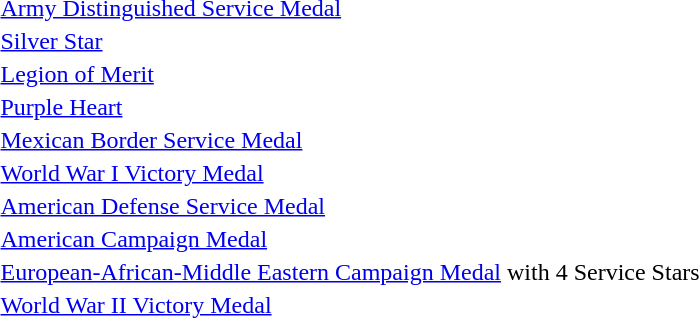<table>
<tr>
<td></td>
<td><a href='#'>Army Distinguished Service Medal</a></td>
</tr>
<tr>
<td></td>
<td><a href='#'>Silver Star</a></td>
</tr>
<tr>
<td></td>
<td><a href='#'>Legion of Merit</a></td>
</tr>
<tr>
<td></td>
<td><a href='#'>Purple Heart</a></td>
</tr>
<tr>
<td></td>
<td><a href='#'>Mexican Border Service Medal</a></td>
</tr>
<tr>
<td></td>
<td><a href='#'>World War I Victory Medal</a></td>
</tr>
<tr>
<td></td>
<td><a href='#'>American Defense Service Medal</a></td>
</tr>
<tr>
<td></td>
<td><a href='#'>American Campaign Medal</a></td>
</tr>
<tr>
<td></td>
<td><a href='#'>European-African-Middle Eastern Campaign Medal</a> with 4 Service Stars</td>
</tr>
<tr>
<td></td>
<td><a href='#'>World War II Victory Medal</a></td>
</tr>
</table>
